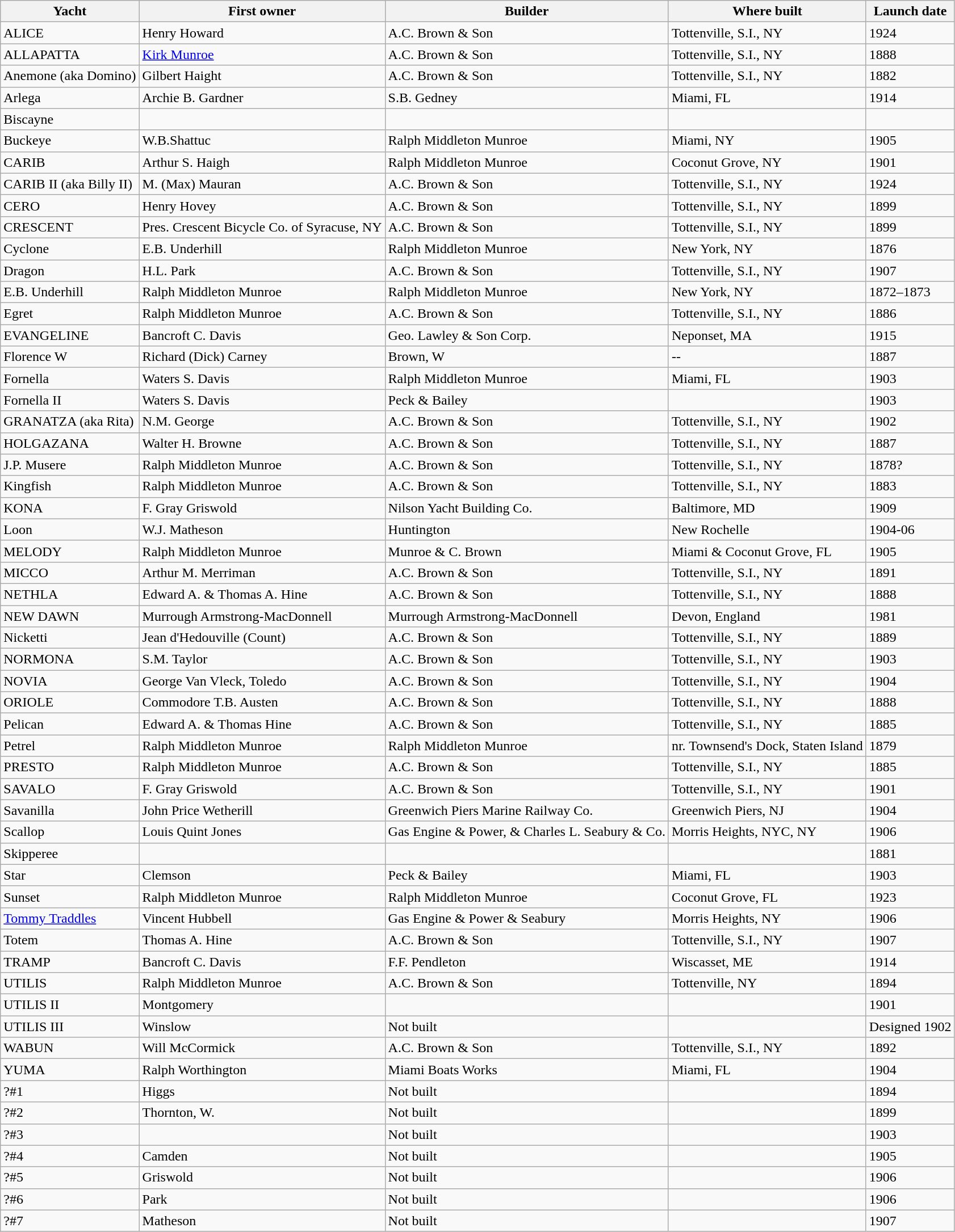<table class="wikitable sortable">
<tr>
<th class="unsortable">Yacht</th>
<th class="unsortable">First owner</th>
<th class="unsortable">Builder</th>
<th class="unsortable">Where built</th>
<th>Launch date</th>
</tr>
<tr>
<td>ALICE</td>
<td>Henry Howard</td>
<td>A.C. Brown & Son</td>
<td>Tottenville, S.I., NY</td>
<td>1924</td>
</tr>
<tr>
<td>ALLAPATTA</td>
<td><a href='#'>Kirk Munroe</a></td>
<td>A.C. Brown & Son</td>
<td>Tottenville, S.I., NY</td>
<td>1888</td>
</tr>
<tr>
<td>Anemone (aka Domino)</td>
<td>Gilbert Haight</td>
<td>A.C. Brown & Son</td>
<td>Tottenville, S.I., NY</td>
<td>1882</td>
</tr>
<tr>
<td>Arlega</td>
<td>Archie B. Gardner</td>
<td>S.B. Gedney</td>
<td>Miami, FL</td>
<td>1914</td>
</tr>
<tr>
<td>Biscayne</td>
<td></td>
<td></td>
<td></td>
<td></td>
</tr>
<tr>
<td>Buckeye</td>
<td>W.B.Shattuc</td>
<td>Ralph Middleton Munroe</td>
<td>Miami, NY</td>
<td>1905</td>
</tr>
<tr>
<td>CARIB</td>
<td>Arthur S. Haigh</td>
<td>Ralph Middleton Munroe</td>
<td>Coconut Grove, NY</td>
<td>1901</td>
</tr>
<tr>
<td>CARIB II (aka Billy II)</td>
<td>M. (Max) Mauran</td>
<td>A.C. Brown & Son</td>
<td>Tottenville, S.I., NY</td>
<td>1924</td>
</tr>
<tr>
<td>CERO</td>
<td>Henry Hovey</td>
<td>A.C. Brown & Son</td>
<td>Tottenville, S.I., NY</td>
<td>1899</td>
</tr>
<tr>
<td>CRESCENT</td>
<td>Pres. Crescent Bicycle Co. of Syracuse, NY</td>
<td>A.C. Brown & Son</td>
<td>Tottenville, S.I., NY</td>
<td>1899</td>
</tr>
<tr>
<td>Cyclone</td>
<td>E.B. Underhill</td>
<td>Ralph Middleton Munroe</td>
<td>New York, NY</td>
<td>1876</td>
</tr>
<tr>
<td>Dragon</td>
<td>H.L. Park</td>
<td>A.C. Brown & Son</td>
<td>Tottenville, S.I., NY</td>
<td>1907</td>
</tr>
<tr>
<td>E.B. Underhill</td>
<td>Ralph Middleton Munroe</td>
<td>Ralph Middleton Munroe</td>
<td>New York, NY</td>
<td>1872–1873</td>
</tr>
<tr>
<td>Egret</td>
<td>Ralph Middleton Munroe</td>
<td>A.C. Brown & Son</td>
<td>Tottenville, S.I., NY</td>
<td>1886</td>
</tr>
<tr>
<td>EVANGELINE</td>
<td>Bancroft C. Davis</td>
<td>Geo. Lawley & Son Corp.</td>
<td>Neponset, MA</td>
<td>1915</td>
</tr>
<tr>
<td>Florence W</td>
<td>Richard (Dick) Carney</td>
<td>Brown, W</td>
<td>--</td>
<td>1887</td>
</tr>
<tr>
<td>Fornella</td>
<td>Waters S. Davis</td>
<td>Ralph Middleton Munroe</td>
<td>Miami, FL</td>
<td>1903</td>
</tr>
<tr>
<td>Fornella II</td>
<td>Waters S. Davis</td>
<td>Peck & Bailey</td>
<td></td>
<td>1903</td>
</tr>
<tr>
<td>GRANATZA (aka Rita)</td>
<td>N.M. George</td>
<td>A.C. Brown & Son</td>
<td>Tottenville, S.I., NY</td>
<td>1902</td>
</tr>
<tr>
<td>HOLGAZANA</td>
<td>Walter H. Browne</td>
<td>A.C. Brown & Son</td>
<td>Tottenville, S.I., NY</td>
<td>1887</td>
</tr>
<tr>
<td>J.P. Musere </td>
<td>Ralph Middleton Munroe</td>
<td>A.C. Brown & Son</td>
<td>Tottenville, S.I., NY</td>
<td>1878?</td>
</tr>
<tr>
<td>Kingfish</td>
<td>Ralph Middleton Munroe</td>
<td>A.C. Brown & Son</td>
<td>Tottenville, S.I., NY</td>
<td>1883</td>
</tr>
<tr>
<td>KONA</td>
<td>F. Gray Griswold</td>
<td>Nilson Yacht Building Co.</td>
<td>Baltimore, MD</td>
<td>1909</td>
</tr>
<tr>
<td>Loon</td>
<td>W.J. Matheson</td>
<td>Huntington</td>
<td>New Rochelle</td>
<td>1904-06</td>
</tr>
<tr>
<td>MELODY</td>
<td>Ralph Middleton Munroe</td>
<td>Munroe & C. Brown</td>
<td>Miami & Coconut Grove, FL</td>
<td>1905</td>
</tr>
<tr>
<td>MICCO</td>
<td>Arthur M. Merriman</td>
<td>A.C. Brown & Son</td>
<td>Tottenville, S.I., NY</td>
<td>1891</td>
</tr>
<tr>
<td>NETHLA</td>
<td>Edward A. & Thomas A. Hine</td>
<td>A.C. Brown & Son</td>
<td>Tottenville, S.I., NY</td>
<td>1888</td>
</tr>
<tr>
<td>NEW DAWN</td>
<td>Murrough Armstrong-MacDonnell</td>
<td>Murrough Armstrong-MacDonnell</td>
<td>Devon, England</td>
<td>1981</td>
</tr>
<tr>
<td>Nicketti</td>
<td>Jean d'Hedouville (Count)</td>
<td>A.C. Brown & Son</td>
<td>Tottenville, S.I., NY</td>
<td>1889</td>
</tr>
<tr>
<td>NORMONA</td>
<td>S.M. Taylor</td>
<td>A.C. Brown & Son</td>
<td>Tottenville, S.I., NY</td>
<td>1903</td>
</tr>
<tr>
<td>NOVIA</td>
<td>George Van Vleck, Toledo</td>
<td>A.C. Brown & Son</td>
<td>Tottenville, S.I., NY</td>
<td>1904</td>
</tr>
<tr>
<td>ORIOLE</td>
<td>Commodore T.B. Austen</td>
<td>A.C. Brown & Son</td>
<td>Tottenville, S.I., NY</td>
<td>1888</td>
</tr>
<tr>
<td>Pelican</td>
<td>Edward A. & Thomas Hine</td>
<td>A.C. Brown & Son</td>
<td>Tottenville, S.I., NY</td>
<td>1885</td>
</tr>
<tr>
<td>Petrel</td>
<td>Ralph Middleton Munroe</td>
<td>Ralph Middleton Munroe</td>
<td>nr. Townsend's Dock, Staten Island</td>
<td>1879</td>
</tr>
<tr>
<td>PRESTO </td>
<td>Ralph Middleton Munroe</td>
<td>A.C. Brown & Son</td>
<td>Tottenville, S.I., NY</td>
<td>1885</td>
</tr>
<tr>
<td>SAVALO</td>
<td>F. Gray Griswold</td>
<td>A.C. Brown & Son</td>
<td>Tottenville, S.I., NY</td>
<td>1901</td>
</tr>
<tr>
<td>Savanilla</td>
<td>John Price Wetherill</td>
<td>Greenwich Piers Marine Railway Co.</td>
<td>Greenwich Piers, NJ</td>
<td>1904</td>
</tr>
<tr>
<td>Scallop</td>
<td>Louis Quint Jones</td>
<td>Gas Engine & Power, & Charles L. Seabury & Co.</td>
<td>Morris Heights, NYC, NY</td>
<td>1906</td>
</tr>
<tr>
<td>Skipperee</td>
<td></td>
<td></td>
<td></td>
<td>1881</td>
</tr>
<tr>
<td>Star</td>
<td>Clemson</td>
<td>Peck & Bailey</td>
<td>Miami, FL</td>
<td>1903</td>
</tr>
<tr>
<td>Sunset</td>
<td>Ralph Middleton Munroe</td>
<td>Ralph Middleton Munroe</td>
<td>Coconut Grove, FL</td>
<td>1923</td>
</tr>
<tr>
<td><a href='#'>Tommy Traddles</a></td>
<td>Vincent Hubbell</td>
<td>Gas Engine & Power & Seabury</td>
<td>Morris Heights, NY</td>
<td>1906</td>
</tr>
<tr>
<td>Totem</td>
<td>Thomas A. Hine</td>
<td>A.C. Brown & Son</td>
<td>Tottenville, S.I., NY</td>
<td>1907</td>
</tr>
<tr>
<td>TRAMP</td>
<td>Bancroft C. Davis</td>
<td>F.F. Pendleton</td>
<td>Wiscasset, ME</td>
<td>1914</td>
</tr>
<tr>
<td>UTILIS</td>
<td>Ralph Middleton Munroe</td>
<td>A.C. Brown & Son</td>
<td>Tottenville, NY</td>
<td>1894</td>
</tr>
<tr>
<td>UTILIS II</td>
<td>Montgomery</td>
<td></td>
<td></td>
<td>1901</td>
</tr>
<tr>
<td>UTILIS III</td>
<td>Winslow</td>
<td>Not built</td>
<td></td>
<td>Designed 1902</td>
</tr>
<tr>
<td>WABUN </td>
<td>Will McCormick</td>
<td>A.C. Brown & Son</td>
<td>Tottenville, S.I., NY</td>
<td>1892</td>
</tr>
<tr>
<td>YUMA</td>
<td>Ralph Worthington</td>
<td>Miami Boats Works</td>
<td>Miami, FL</td>
<td>1904</td>
</tr>
<tr>
<td>?#1</td>
<td>Higgs</td>
<td>Not built</td>
<td></td>
<td>1894</td>
</tr>
<tr>
<td>?#2</td>
<td>Thornton, W.</td>
<td>Not built</td>
<td></td>
<td>1899</td>
</tr>
<tr>
<td>?#3</td>
<td></td>
<td>Not built</td>
<td></td>
<td>1903</td>
</tr>
<tr>
<td>?#4</td>
<td>Camden</td>
<td>Not built</td>
<td></td>
<td>1905</td>
</tr>
<tr>
<td>?#5</td>
<td>Griswold</td>
<td>Not built</td>
<td></td>
<td>1906</td>
</tr>
<tr>
<td>?#6</td>
<td>Park</td>
<td>Not built</td>
<td></td>
<td>1906</td>
</tr>
<tr>
<td>?#7</td>
<td>Matheson</td>
<td>Not built</td>
<td></td>
<td>1907</td>
</tr>
</table>
